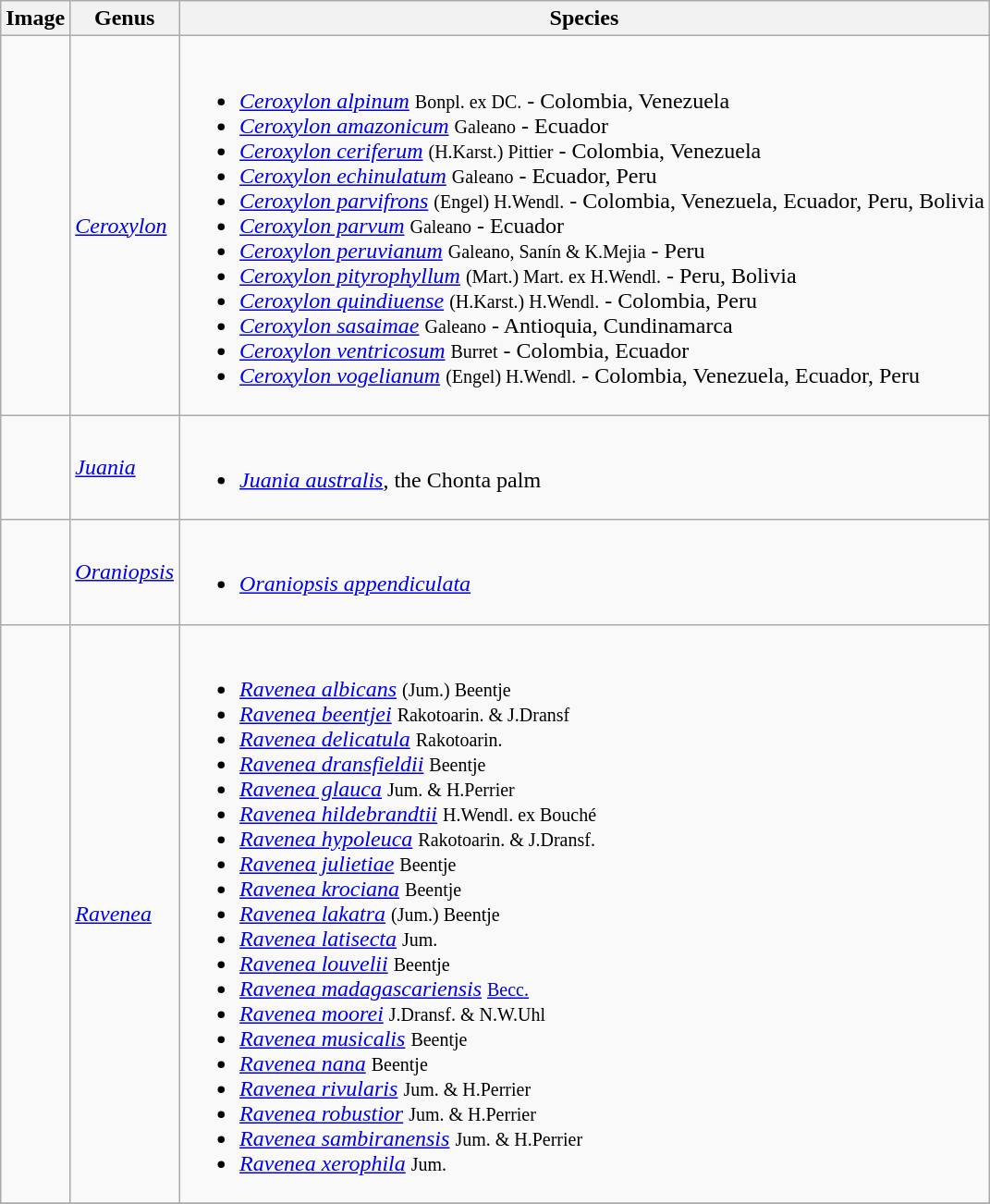<table class="wikitable">
<tr>
<th>Image</th>
<th>Genus</th>
<th>Species</th>
</tr>
<tr>
<td></td>
<td><em><a href='#'>Ceroxylon</a></em> </td>
<td><br><ul><li><em><a href='#'>Ceroxylon alpinum</a></em> <small>Bonpl. ex DC.</small> - Colombia, Venezuela</li><li><em><a href='#'>Ceroxylon amazonicum</a></em> <small>Galeano</small> - Ecuador</li><li><em><a href='#'>Ceroxylon ceriferum</a></em> <small>(H.Karst.) Pittier</small> - Colombia, Venezuela</li><li><em><a href='#'>Ceroxylon echinulatum</a></em> <small>Galeano</small> - Ecuador, Peru</li><li><em><a href='#'>Ceroxylon parvifrons</a></em> <small>(Engel) H.Wendl.</small> - Colombia, Venezuela, Ecuador, Peru, Bolivia</li><li><em><a href='#'>Ceroxylon parvum</a></em> <small>Galeano</small> - Ecuador</li><li><em><a href='#'>Ceroxylon peruvianum</a></em> <small>Galeano, Sanín & K.Mejia</small> - Peru</li><li><em><a href='#'>Ceroxylon pityrophyllum</a></em> <small>(Mart.) Mart. ex H.Wendl.</small> - Peru, Bolivia</li><li><em><a href='#'>Ceroxylon quindiuense</a></em> <small>(H.Karst.) H.Wendl.</small> - Colombia, Peru</li><li><em><a href='#'>Ceroxylon sasaimae</a></em> <small>Galeano</small> - Antioquia, Cundinamarca</li><li><em><a href='#'>Ceroxylon ventricosum</a></em> <small>Burret</small> - Colombia, Ecuador</li><li><em><a href='#'>Ceroxylon vogelianum</a></em> <small>(Engel) H.Wendl.</small> - Colombia, Venezuela, Ecuador, Peru</li></ul></td>
</tr>
<tr>
<td></td>
<td><em><a href='#'>Juania</a></em> </td>
<td><br><ul><li><em><a href='#'>Juania australis</a></em>, the Chonta palm</li></ul></td>
</tr>
<tr>
<td></td>
<td><em><a href='#'>Oraniopsis</a></em> </td>
<td><br><ul><li><em><a href='#'>Oraniopsis appendiculata</a></em></li></ul></td>
</tr>
<tr>
<td></td>
<td><em><a href='#'>Ravenea</a></em> </td>
<td><br><ul><li><em><a href='#'>Ravenea albicans</a></em> <small>(Jum.) Beentje</small></li><li><em><a href='#'>Ravenea beentjei</a></em> <small>Rakotoarin. & J.Dransf</small></li><li><em><a href='#'>Ravenea delicatula</a></em> <small>Rakotoarin.</small></li><li><em><a href='#'>Ravenea dransfieldii</a></em> <small>Beentje</small></li><li><em><a href='#'>Ravenea glauca</a></em> <small>Jum. & H.Perrier</small></li><li><em><a href='#'>Ravenea hildebrandtii</a></em> <small>H.Wendl. ex Bouché</small></li><li><em><a href='#'>Ravenea hypoleuca</a></em> <small>Rakotoarin. & J.Dransf.</small></li><li><em><a href='#'>Ravenea julietiae</a></em> <small>Beentje</small></li><li><em><a href='#'>Ravenea krociana</a></em> <small>Beentje</small></li><li><em><a href='#'>Ravenea lakatra</a></em> <small>(Jum.) Beentje</small></li><li><em><a href='#'>Ravenea latisecta</a></em> <small>Jum.</small></li><li><em><a href='#'>Ravenea louvelii</a></em> <small>Beentje</small></li><li><em><a href='#'>Ravenea madagascariensis</a></em> <small><a href='#'>Becc.</a></small></li><li><em><a href='#'>Ravenea moorei</a></em> <small>J.Dransf. & N.W.Uhl</small></li><li><em><a href='#'>Ravenea musicalis</a></em> <small>Beentje</small></li><li><em><a href='#'>Ravenea nana</a></em> <small>Beentje</small></li><li><em><a href='#'>Ravenea rivularis</a></em> <small>Jum. & H.Perrier</small></li><li><em><a href='#'>Ravenea robustior</a></em> <small>Jum. & H.Perrier</small></li><li><em><a href='#'>Ravenea sambiranensis</a></em> <small>Jum. & H.Perrier</small></li><li><em><a href='#'>Ravenea xerophila</a></em> <small>Jum.</small></li></ul></td>
</tr>
<tr>
</tr>
</table>
